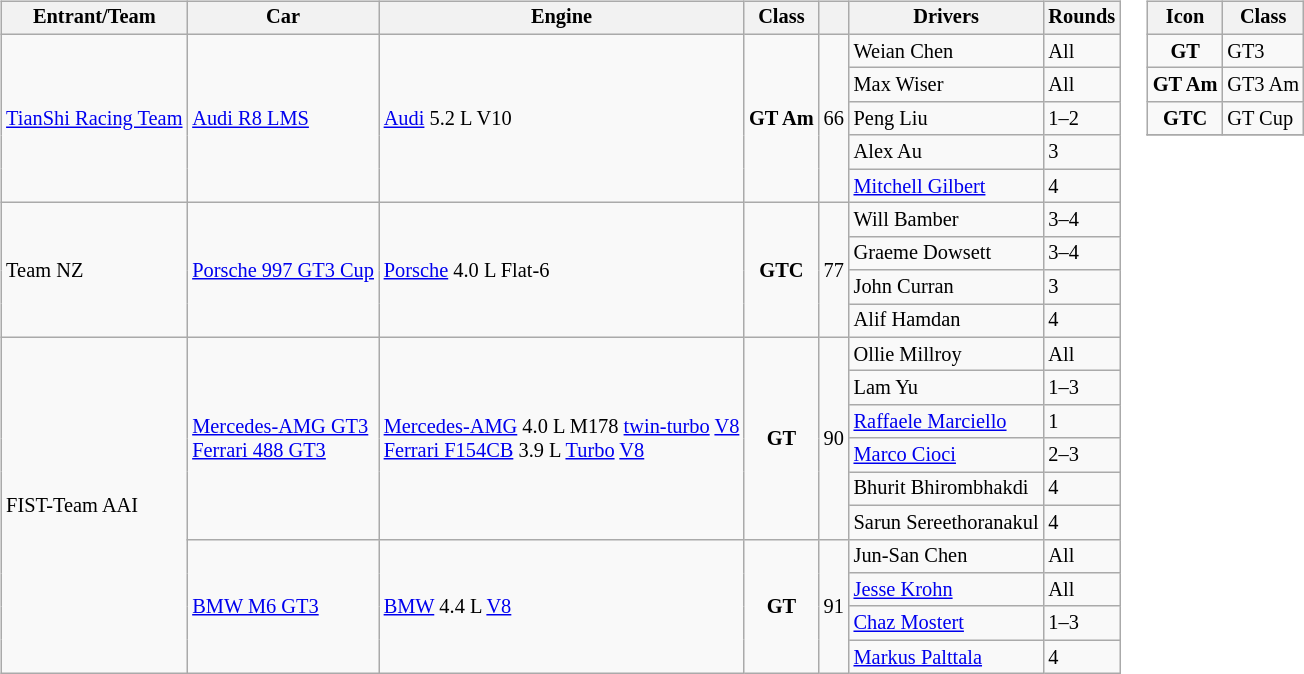<table>
<tr>
<td><br><table class="wikitable" style="font-size: 85%">
<tr>
<th>Entrant/Team</th>
<th>Car</th>
<th>Engine</th>
<th>Class</th>
<th></th>
<th>Drivers</th>
<th>Rounds</th>
</tr>
<tr>
<td rowspan=5> <a href='#'>TianShi Racing Team</a></td>
<td rowspan=5><a href='#'>Audi R8 LMS</a></td>
<td rowspan=5><a href='#'>Audi</a> 5.2 L V10</td>
<td rowspan=5 align=center><strong><span>GT Am</span></strong></td>
<td rowspan=5>66</td>
<td> Weian Chen</td>
<td>All</td>
</tr>
<tr>
<td> Max Wiser</td>
<td>All</td>
</tr>
<tr>
<td> Peng Liu</td>
<td>1–2</td>
</tr>
<tr>
<td> Alex Au</td>
<td>3</td>
</tr>
<tr>
<td> <a href='#'>Mitchell Gilbert</a></td>
<td>4</td>
</tr>
<tr>
<td rowspan=4> Team NZ</td>
<td rowspan=4><a href='#'>Porsche 997 GT3 Cup</a></td>
<td rowspan=4><a href='#'>Porsche</a> 4.0 L Flat-6</td>
<td rowspan=4 align=center><strong><span>GTC</span></strong></td>
<td rowspan=4>77</td>
<td> Will Bamber</td>
<td>3–4</td>
</tr>
<tr>
<td> Graeme Dowsett</td>
<td>3–4</td>
</tr>
<tr>
<td> John Curran</td>
<td>3</td>
</tr>
<tr>
<td> Alif Hamdan</td>
<td>4</td>
</tr>
<tr>
<td rowspan=10> FIST-Team AAI</td>
<td rowspan=6><a href='#'>Mercedes-AMG GT3</a> <small></small><br><a href='#'>Ferrari 488 GT3</a> <small></small></td>
<td rowspan=6><a href='#'>Mercedes-AMG</a> 4.0 L M178 <a href='#'>twin-turbo</a> <a href='#'>V8</a> <small></small><br><a href='#'>Ferrari F154CB</a> 3.9 L <a href='#'>Turbo</a> <a href='#'>V8</a> <small></small></td>
<td rowspan=6 align=center><strong><span>GT</span></strong></td>
<td rowspan=6>90</td>
<td> Ollie Millroy</td>
<td>All</td>
</tr>
<tr>
<td> Lam Yu</td>
<td>1–3</td>
</tr>
<tr>
<td> <a href='#'>Raffaele Marciello</a></td>
<td>1</td>
</tr>
<tr>
<td> <a href='#'>Marco Cioci</a></td>
<td>2–3</td>
</tr>
<tr>
<td> Bhurit Bhirombhakdi</td>
<td>4</td>
</tr>
<tr>
<td> Sarun Sereethoranakul</td>
<td>4</td>
</tr>
<tr>
<td rowspan=4><a href='#'>BMW M6 GT3</a></td>
<td rowspan=4><a href='#'>BMW</a> 4.4 L <a href='#'>V8</a></td>
<td rowspan=4 align=center><strong><span>GT</span></strong></td>
<td rowspan=4>91</td>
<td> Jun-San Chen</td>
<td>All</td>
</tr>
<tr>
<td> <a href='#'>Jesse Krohn</a></td>
<td>All</td>
</tr>
<tr>
<td> <a href='#'>Chaz Mostert</a></td>
<td>1–3</td>
</tr>
<tr>
<td> <a href='#'>Markus Palttala</a></td>
<td>4</td>
</tr>
</table>
</td>
<td valign="top"><br><table class="wikitable" style="font-size: 85%;">
<tr>
<th>Icon</th>
<th>Class</th>
</tr>
<tr>
<td align=center><strong><span>GT</span></strong></td>
<td>GT3</td>
</tr>
<tr>
<td align=center><strong><span>GT Am</span></strong></td>
<td>GT3 Am</td>
</tr>
<tr>
<td align=center><strong><span>GTC</span></strong></td>
<td>GT Cup</td>
</tr>
<tr>
</tr>
</table>
</td>
</tr>
</table>
